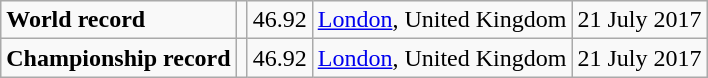<table class="wikitable">
<tr>
<td><strong>World record</strong></td>
<td></td>
<td>46.92</td>
<td><a href='#'>London</a>, United Kingdom</td>
<td>21 July 2017</td>
</tr>
<tr>
<td><strong>Championship record</strong></td>
<td></td>
<td>46.92</td>
<td><a href='#'>London</a>, United Kingdom</td>
<td>21 July 2017</td>
</tr>
</table>
